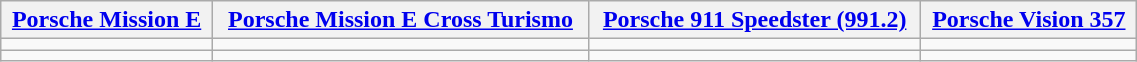<table class="wikitable" width=60%>
<tr>
<th><a href='#'>Porsche Mission E</a></th>
<th><a href='#'>Porsche Mission E Cross Turismo</a></th>
<th><a href='#'>Porsche 911 Speedster (991.2)</a></th>
<th><a href='#'>Porsche Vision 357</a></th>
</tr>
<tr>
<td></td>
<td></td>
<td></td>
<td></td>
</tr>
<tr>
<td></td>
<td></td>
<td></td>
<td></td>
</tr>
</table>
